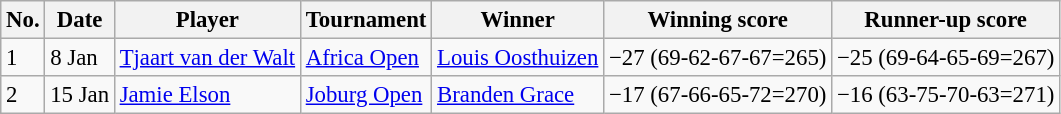<table class="wikitable" style="font-size:95%;">
<tr>
<th>No.</th>
<th>Date</th>
<th>Player</th>
<th>Tournament</th>
<th>Winner</th>
<th>Winning score</th>
<th>Runner-up score</th>
</tr>
<tr>
<td>1</td>
<td>8 Jan</td>
<td> <a href='#'>Tjaart van der Walt</a></td>
<td><a href='#'>Africa Open</a></td>
<td> <a href='#'>Louis Oosthuizen</a></td>
<td>−27 (69-62-67-67=265)</td>
<td>−25 (69-64-65-69=267)</td>
</tr>
<tr>
<td>2</td>
<td>15 Jan</td>
<td> <a href='#'>Jamie Elson</a></td>
<td><a href='#'>Joburg Open</a></td>
<td> <a href='#'>Branden Grace</a></td>
<td>−17 (67-66-65-72=270)</td>
<td>−16 (63-75-70-63=271)</td>
</tr>
</table>
